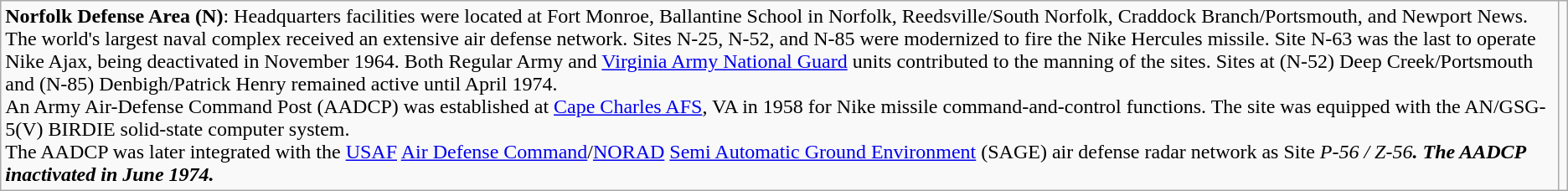<table class="wikitable borderless">
<tr valign="top">
<td><strong>Norfolk Defense Area (N)</strong>: Headquarters facilities were located at Fort Monroe, Ballantine School in Norfolk, Reedsville/South Norfolk, Craddock Branch/Portsmouth, and Newport News. The world's largest naval complex received an extensive air defense network. Sites N-25, N-52, and N-85 were modernized to fire the Nike Hercules missile. Site N-63 was the last to operate Nike Ajax, being deactivated in November 1964. Both Regular Army and <a href='#'>Virginia Army National Guard</a> units contributed to the manning of the sites. Sites at (N-52) Deep Creek/Portsmouth and (N-85) Denbigh/Patrick Henry remained active until April 1974.<br>An Army Air-Defense Command Post (AADCP) was established at <a href='#'>Cape Charles AFS</a>, VA in 1958 for Nike missile command-and-control functions. The site was equipped with the AN/GSG-5(V) BIRDIE solid-state computer system.<br>The AADCP was later integrated with the <a href='#'>USAF</a> <a href='#'>Air Defense Command</a>/<a href='#'>NORAD</a> <a href='#'>Semi Automatic Ground Environment</a> (SAGE) air defense radar network as Site <em>P-56 / Z-56<strong>. The AADCP inactivated in June 1974.</td>
<td></td>
</tr>
</table>
